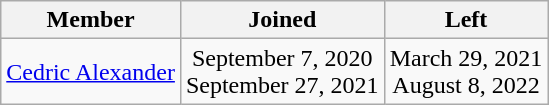<table class="wikitable sortable" style="text-align:center;">
<tr>
<th>Member</th>
<th>Joined</th>
<th>Left</th>
</tr>
<tr>
<td><a href='#'>Cedric Alexander</a></td>
<td>September 7, 2020 <br> September 27, 2021</td>
<td>March 29, 2021 <br> August 8, 2022</td>
</tr>
</table>
